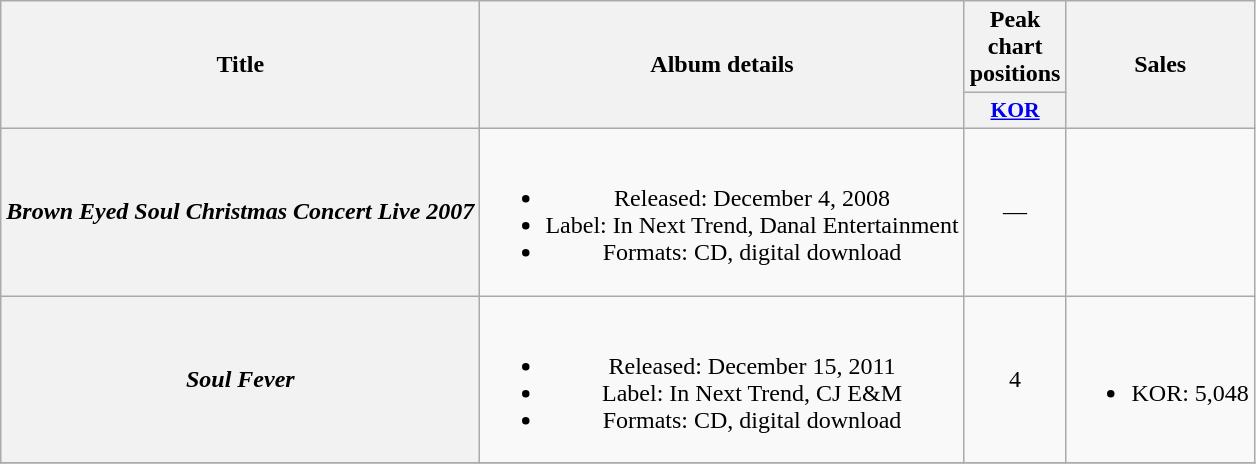<table class="wikitable plainrowheaders" style="text-align:center;">
<tr>
<th scope="col" rowspan="2">Title</th>
<th scope="col" rowspan="2">Album details</th>
<th scope="col" colspan="1">Peak chart positions</th>
<th scope="col" rowspan="2">Sales</th>
</tr>
<tr>
<th scope="col" style="width:3.5em;font-size:90%;"><a href='#'>KOR</a><br></th>
</tr>
<tr>
<th scope="row"><em>Brown Eyed Soul Christmas Concert Live 2007</em></th>
<td><br><ul><li>Released: December 4, 2008</li><li>Label: In Next Trend, Danal Entertainment</li><li>Formats: CD, digital download</li></ul></td>
<td>—</td>
<td></td>
</tr>
<tr>
<th scope="row"><em>Soul Fever</em></th>
<td><br><ul><li>Released: December 15, 2011</li><li>Label: In Next Trend, CJ E&M</li><li>Formats: CD, digital download</li></ul></td>
<td>4</td>
<td><br><ul><li>KOR: 5,048</li></ul></td>
</tr>
<tr>
</tr>
</table>
